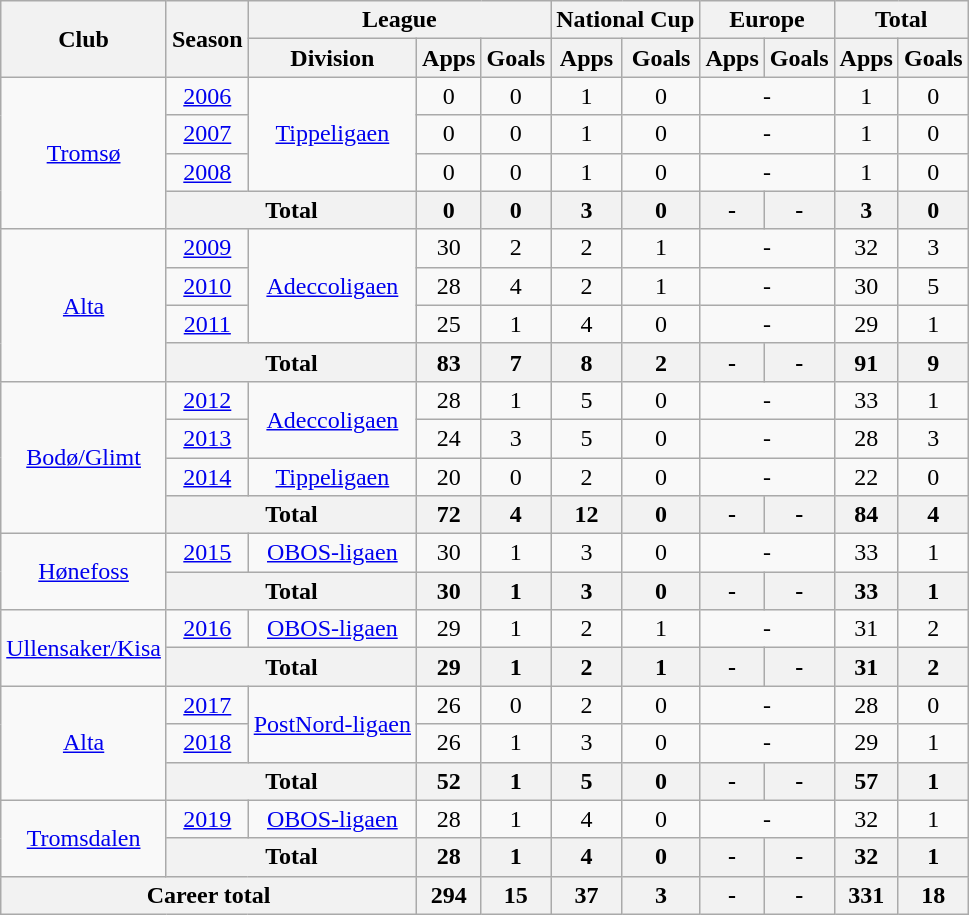<table class="wikitable" style="text-align: center;">
<tr>
<th rowspan="2">Club</th>
<th rowspan="2">Season</th>
<th colspan="3">League</th>
<th colspan="2">National Cup</th>
<th colspan="2">Europe</th>
<th colspan="2">Total</th>
</tr>
<tr>
<th>Division</th>
<th>Apps</th>
<th>Goals</th>
<th>Apps</th>
<th>Goals</th>
<th>Apps</th>
<th>Goals</th>
<th>Apps</th>
<th>Goals</th>
</tr>
<tr>
<td rowspan="4"><a href='#'>Tromsø</a></td>
<td><a href='#'>2006</a></td>
<td rowspan="3"><a href='#'>Tippeligaen</a></td>
<td>0</td>
<td>0</td>
<td>1</td>
<td>0</td>
<td colspan="2">-</td>
<td>1</td>
<td>0</td>
</tr>
<tr>
<td><a href='#'>2007</a></td>
<td>0</td>
<td>0</td>
<td>1</td>
<td>0</td>
<td colspan="2">-</td>
<td>1</td>
<td>0</td>
</tr>
<tr>
<td><a href='#'>2008</a></td>
<td>0</td>
<td>0</td>
<td>1</td>
<td>0</td>
<td colspan="2">-</td>
<td>1</td>
<td>0</td>
</tr>
<tr>
<th colspan="2">Total</th>
<th>0</th>
<th>0</th>
<th>3</th>
<th>0</th>
<th>-</th>
<th>-</th>
<th>3</th>
<th>0</th>
</tr>
<tr>
<td rowspan="4"><a href='#'>Alta</a></td>
<td><a href='#'>2009</a></td>
<td rowspan="3"><a href='#'>Adeccoligaen</a></td>
<td>30</td>
<td>2</td>
<td>2</td>
<td>1</td>
<td colspan="2">-</td>
<td>32</td>
<td>3</td>
</tr>
<tr>
<td><a href='#'>2010</a></td>
<td>28</td>
<td>4</td>
<td>2</td>
<td>1</td>
<td colspan="2">-</td>
<td>30</td>
<td>5</td>
</tr>
<tr>
<td><a href='#'>2011</a></td>
<td>25</td>
<td>1</td>
<td>4</td>
<td>0</td>
<td colspan="2">-</td>
<td>29</td>
<td>1</td>
</tr>
<tr>
<th colspan="2">Total</th>
<th>83</th>
<th>7</th>
<th>8</th>
<th>2</th>
<th>-</th>
<th>-</th>
<th>91</th>
<th>9</th>
</tr>
<tr>
<td rowspan="4"><a href='#'>Bodø/Glimt</a></td>
<td><a href='#'>2012</a></td>
<td rowspan="2"><a href='#'>Adeccoligaen</a></td>
<td>28</td>
<td>1</td>
<td>5</td>
<td>0</td>
<td colspan="2">-</td>
<td>33</td>
<td>1</td>
</tr>
<tr>
<td><a href='#'>2013</a></td>
<td>24</td>
<td>3</td>
<td>5</td>
<td>0</td>
<td colspan="2">-</td>
<td>28</td>
<td>3</td>
</tr>
<tr>
<td><a href='#'>2014</a></td>
<td rowspan="1"><a href='#'>Tippeligaen</a></td>
<td>20</td>
<td>0</td>
<td>2</td>
<td>0</td>
<td colspan="2">-</td>
<td>22</td>
<td>0</td>
</tr>
<tr>
<th colspan="2">Total</th>
<th>72</th>
<th>4</th>
<th>12</th>
<th>0</th>
<th>-</th>
<th>-</th>
<th>84</th>
<th>4</th>
</tr>
<tr>
<td rowspan="2"><a href='#'>Hønefoss</a></td>
<td><a href='#'>2015</a></td>
<td rowspan="1"><a href='#'>OBOS-ligaen</a></td>
<td>30</td>
<td>1</td>
<td>3</td>
<td>0</td>
<td colspan="2">-</td>
<td>33</td>
<td>1</td>
</tr>
<tr>
<th colspan="2">Total</th>
<th>30</th>
<th>1</th>
<th>3</th>
<th>0</th>
<th>-</th>
<th>-</th>
<th>33</th>
<th>1</th>
</tr>
<tr>
<td rowspan="2"><a href='#'>Ullensaker/Kisa</a></td>
<td><a href='#'>2016</a></td>
<td rowspan="1"><a href='#'>OBOS-ligaen</a></td>
<td>29</td>
<td>1</td>
<td>2</td>
<td>1</td>
<td colspan="2">-</td>
<td>31</td>
<td>2</td>
</tr>
<tr>
<th colspan="2">Total</th>
<th>29</th>
<th>1</th>
<th>2</th>
<th>1</th>
<th>-</th>
<th>-</th>
<th>31</th>
<th>2</th>
</tr>
<tr>
<td rowspan="3"><a href='#'>Alta</a></td>
<td><a href='#'>2017</a></td>
<td rowspan="2"><a href='#'>PostNord-ligaen</a></td>
<td>26</td>
<td>0</td>
<td>2</td>
<td>0</td>
<td colspan="2">-</td>
<td>28</td>
<td>0</td>
</tr>
<tr>
<td><a href='#'>2018</a></td>
<td>26</td>
<td>1</td>
<td>3</td>
<td>0</td>
<td colspan="2">-</td>
<td>29</td>
<td>1</td>
</tr>
<tr>
<th colspan="2">Total</th>
<th>52</th>
<th>1</th>
<th>5</th>
<th>0</th>
<th>-</th>
<th>-</th>
<th>57</th>
<th>1</th>
</tr>
<tr>
<td rowspan="2"><a href='#'>Tromsdalen</a></td>
<td><a href='#'>2019</a></td>
<td rowspan="1"><a href='#'>OBOS-ligaen</a></td>
<td>28</td>
<td>1</td>
<td>4</td>
<td>0</td>
<td colspan="2">-</td>
<td>32</td>
<td>1</td>
</tr>
<tr>
<th colspan="2">Total</th>
<th>28</th>
<th>1</th>
<th>4</th>
<th>0</th>
<th>-</th>
<th>-</th>
<th>32</th>
<th>1</th>
</tr>
<tr>
<th colspan="3">Career total</th>
<th>294</th>
<th>15</th>
<th>37</th>
<th>3</th>
<th>-</th>
<th>-</th>
<th>331</th>
<th>18</th>
</tr>
</table>
